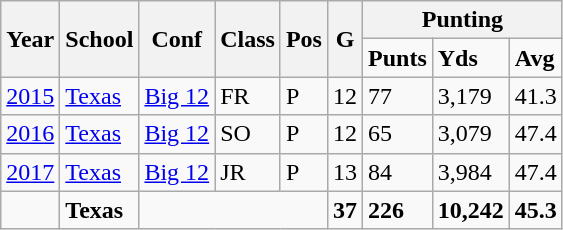<table class="wikitable">
<tr>
<th rowspan="2">Year</th>
<th rowspan="2">School</th>
<th rowspan="2">Conf</th>
<th rowspan="2">Class</th>
<th rowspan="2">Pos</th>
<th rowspan="2">G</th>
<th colspan="3" style="text-align: center; font-weight:bold;">Punting</th>
</tr>
<tr>
<td style="font-weight:bold;">Punts</td>
<td style="font-weight:bold;">Yds</td>
<td style="font-weight:bold;">Avg</td>
</tr>
<tr>
<td><a href='#'>2015</a></td>
<td><a href='#'>Texas</a></td>
<td><a href='#'>Big 12</a></td>
<td>FR</td>
<td>P</td>
<td>12</td>
<td>77</td>
<td>3,179</td>
<td>41.3</td>
</tr>
<tr>
<td><a href='#'>2016</a></td>
<td><a href='#'>Texas</a></td>
<td><a href='#'>Big 12</a></td>
<td>SO</td>
<td>P</td>
<td>12</td>
<td>65</td>
<td>3,079</td>
<td>47.4</td>
</tr>
<tr>
<td><a href='#'>2017</a></td>
<td><a href='#'>Texas</a></td>
<td><a href='#'>Big 12</a></td>
<td>JR</td>
<td>P</td>
<td>13</td>
<td>84</td>
<td>3,984</td>
<td>47.4</td>
</tr>
<tr>
<td style="font-weight:bold;"></td>
<td style="font-weight:bold;">Texas</td>
<td colspan="3" style="font-weight:bold;"></td>
<td style="font-weight:bold;">37</td>
<td style="font-weight:bold;">226</td>
<td style="font-weight:bold;">10,242</td>
<td style="font-weight:bold;">45.3</td>
</tr>
</table>
